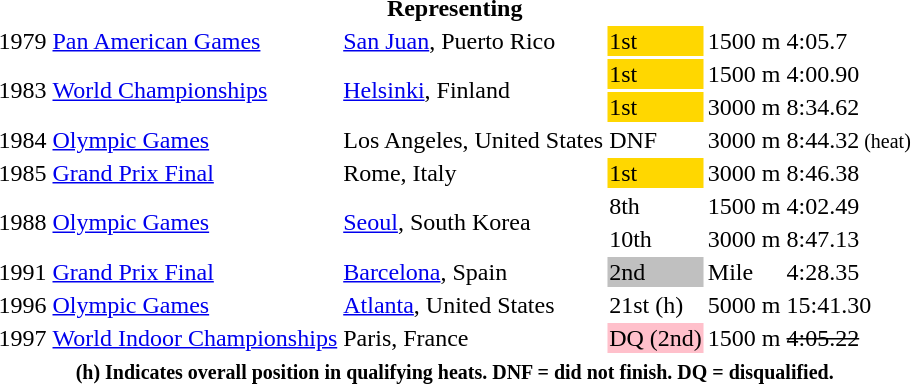<table>
<tr>
<th colspan=6>Representing </th>
</tr>
<tr>
<td>1979</td>
<td><a href='#'>Pan American Games</a></td>
<td><a href='#'>San Juan</a>, Puerto Rico</td>
<td bgcolor=gold>1st</td>
<td>1500 m</td>
<td>4:05.7</td>
</tr>
<tr>
<td rowspan=2>1983</td>
<td rowspan=2><a href='#'>World Championships</a></td>
<td rowspan=2><a href='#'>Helsinki</a>, Finland</td>
<td bgcolor=gold>1st</td>
<td>1500 m</td>
<td>4:00.90</td>
</tr>
<tr>
<td bgcolor=gold>1st</td>
<td>3000 m</td>
<td>8:34.62</td>
</tr>
<tr>
<td>1984</td>
<td><a href='#'>Olympic Games</a></td>
<td>Los Angeles, United States</td>
<td>DNF</td>
<td>3000 m</td>
<td>8:44.32<small> (heat)</small></td>
</tr>
<tr>
<td>1985</td>
<td><a href='#'>Grand Prix Final</a></td>
<td>Rome, Italy</td>
<td bgcolor=gold>1st</td>
<td>3000 m</td>
<td>8:46.38</td>
</tr>
<tr>
<td rowspan=2>1988</td>
<td rowspan=2><a href='#'>Olympic Games</a></td>
<td rowspan=2><a href='#'>Seoul</a>, South Korea</td>
<td>8th</td>
<td>1500 m</td>
<td>4:02.49</td>
</tr>
<tr>
<td>10th</td>
<td>3000 m</td>
<td>8:47.13</td>
</tr>
<tr>
<td>1991</td>
<td><a href='#'>Grand Prix Final</a></td>
<td><a href='#'>Barcelona</a>, Spain</td>
<td bgcolor=silver>2nd</td>
<td>Mile</td>
<td>4:28.35</td>
</tr>
<tr>
<td>1996</td>
<td><a href='#'>Olympic Games</a></td>
<td><a href='#'>Atlanta</a>, United States</td>
<td>21st (h)</td>
<td>5000 m</td>
<td>15:41.30</td>
</tr>
<tr>
<td>1997</td>
<td><a href='#'>World Indoor Championships</a></td>
<td>Paris, France</td>
<td bgcolor=pink>DQ (2nd)</td>
<td>1500 m</td>
<td><s>4:05.22</s></td>
</tr>
<tr>
<th colspan=6><small> (h) Indicates overall position in qualifying heats. DNF = did not finish. DQ = disqualified.</small></th>
</tr>
</table>
